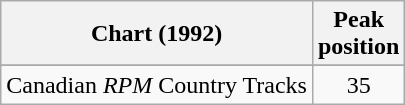<table class="wikitable sortable">
<tr>
<th align="left">Chart (1992)</th>
<th align="center">Peak<br>position</th>
</tr>
<tr>
</tr>
<tr>
<td align="left">Canadian <em>RPM</em> Country Tracks</td>
<td align="center">35</td>
</tr>
</table>
